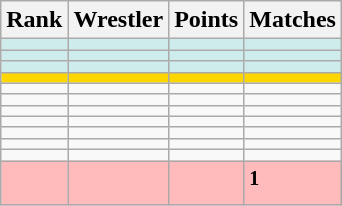<table class="wikitable sortable">
<tr>
<th>Rank</th>
<th>Wrestler</th>
<th>Points </th>
<th>Matches</th>
</tr>
<tr bgcolor="#cfecec">
<td></td>
<td></td>
<td></td>
<td></td>
</tr>
<tr bgcolor="#cfecec">
<td></td>
<td></td>
<td></td>
<td></td>
</tr>
<tr bgcolor="#cfecec">
<td></td>
<td></td>
<td></td>
<td></td>
</tr>
<tr bgcolor="gold">
<td></td>
<td></td>
<td></td>
<td></td>
</tr>
<tr>
<td></td>
<td></td>
<td></td>
<td></td>
</tr>
<tr>
<td></td>
<td></td>
<td></td>
<td></td>
</tr>
<tr>
<td></td>
<td></td>
<td></td>
<td></td>
</tr>
<tr>
<td></td>
<td></td>
<td></td>
<td></td>
</tr>
<tr>
<td></td>
<td></td>
<td></td>
<td></td>
</tr>
<tr>
<td></td>
<td></td>
<td></td>
<td></td>
</tr>
<tr>
<td></td>
<td></td>
<td></td>
<td></td>
</tr>
<tr bgcolor="#ffbbbb">
<td></td>
<td></td>
<td></td>
<td><sup><strong>1</strong></sup></td>
</tr>
</table>
